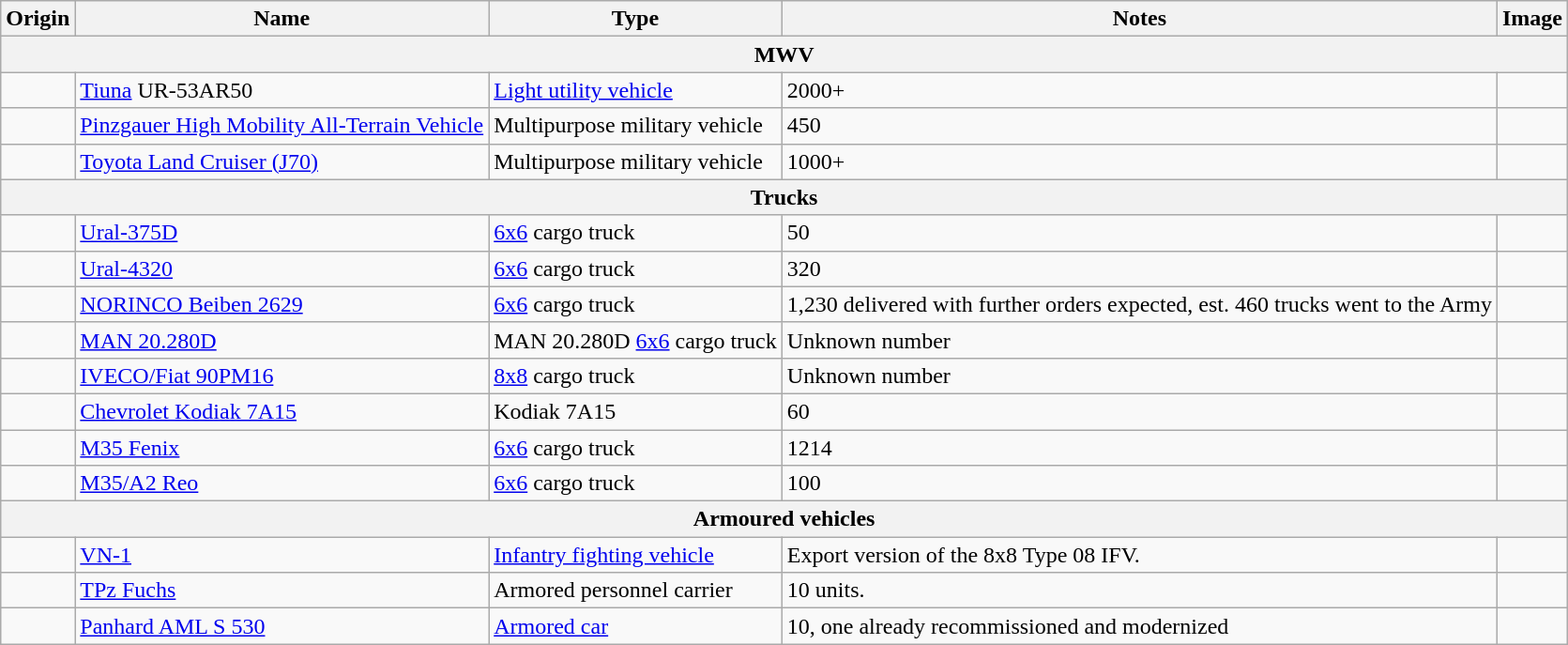<table class="wikitable">
<tr>
<th>Origin</th>
<th>Name</th>
<th>Type</th>
<th>Notes</th>
<th>Image</th>
</tr>
<tr>
<th colspan="8">MWV</th>
</tr>
<tr>
<td><br></td>
<td><a href='#'>Tiuna</a> UR-53AR50</td>
<td><a href='#'>Light utility vehicle</a></td>
<td>2000+</td>
<td></td>
</tr>
<tr>
<td></td>
<td><a href='#'>Pinzgauer High Mobility All-Terrain Vehicle</a></td>
<td>Multipurpose military vehicle</td>
<td>450</td>
<td></td>
</tr>
<tr>
<td></td>
<td><a href='#'>Toyota Land Cruiser (J70)</a></td>
<td>Multipurpose military vehicle</td>
<td>1000+</td>
<td></td>
</tr>
<tr>
<th style="align: center;" colspan="8">Trucks</th>
</tr>
<tr>
<td></td>
<td><a href='#'>Ural-375D</a></td>
<td><a href='#'>6x6</a> cargo truck</td>
<td>50</td>
<td></td>
</tr>
<tr>
<td></td>
<td><a href='#'>Ural-4320</a></td>
<td><a href='#'>6x6</a> cargo truck</td>
<td>320</td>
<td></td>
</tr>
<tr>
<td></td>
<td><a href='#'>NORINCO Beiben 2629</a></td>
<td><a href='#'>6x6</a> cargo truck</td>
<td>1,230 delivered with further orders expected, est. 460 trucks went to the Army</td>
<td></td>
</tr>
<tr>
<td></td>
<td><a href='#'>MAN 20.280D</a></td>
<td>MAN 20.280D <a href='#'>6x6</a> cargo truck</td>
<td>Unknown number</td>
<td></td>
</tr>
<tr>
<td></td>
<td><a href='#'>IVECO/Fiat 90PM16</a></td>
<td><a href='#'>8x8</a> cargo truck</td>
<td>Unknown number</td>
<td></td>
</tr>
<tr>
<td></td>
<td><a href='#'>Chevrolet Kodiak 7A15</a></td>
<td>Kodiak 7A15</td>
<td>60</td>
<td></td>
</tr>
<tr>
<td></td>
<td><a href='#'>M35 Fenix</a></td>
<td><a href='#'>6x6</a> cargo truck</td>
<td>1214</td>
<td></td>
</tr>
<tr>
<td></td>
<td><a href='#'>M35/A2 Reo</a></td>
<td><a href='#'>6x6</a> cargo truck</td>
<td>100</td>
<td></td>
</tr>
<tr>
<th colspan="8">Armoured vehicles</th>
</tr>
<tr>
<td></td>
<td><a href='#'>VN-1</a></td>
<td><a href='#'>Infantry fighting vehicle</a></td>
<td>Export version of the 8x8 Type 08 IFV.</td>
<td></td>
</tr>
<tr>
<td></td>
<td><a href='#'>TPz Fuchs</a></td>
<td>Armored personnel carrier</td>
<td>10 units.</td>
<td></td>
</tr>
<tr>
<td></td>
<td><a href='#'>Panhard AML S 530</a></td>
<td><a href='#'>Armored car</a></td>
<td>10, one already recommissioned and modernized</td>
<td></td>
</tr>
</table>
